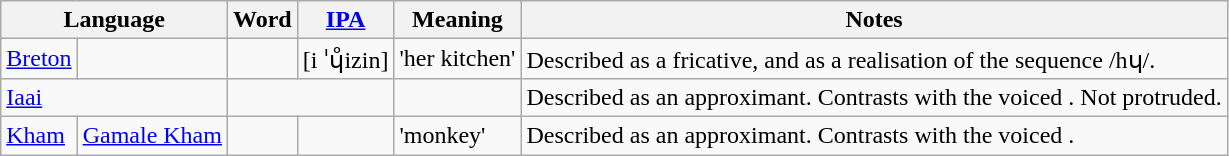<table class="wikitable">
<tr>
<th colspan=2>Language</th>
<th>Word</th>
<th><a href='#'>IPA</a></th>
<th>Meaning</th>
<th>Notes</th>
</tr>
<tr>
<td><a href='#'>Breton</a></td>
<td></td>
<td></td>
<td>[i ˈɥ̊izin]</td>
<td>'her kitchen'</td>
<td>Described as a fricative, and as a realisation of the sequence /hɥ/.</td>
</tr>
<tr>
<td colspan=2><a href='#'>Iaai</a></td>
<td colspan="2" align="center"></td>
<td></td>
<td>Described as an approximant. Contrasts with the voiced . Not protruded.</td>
</tr>
<tr>
<td><a href='#'>Kham</a></td>
<td><a href='#'>Gamale Kham</a></td>
<td></td>
<td></td>
<td>'monkey'</td>
<td>Described as an approximant. Contrasts with the voiced .</td>
</tr>
</table>
